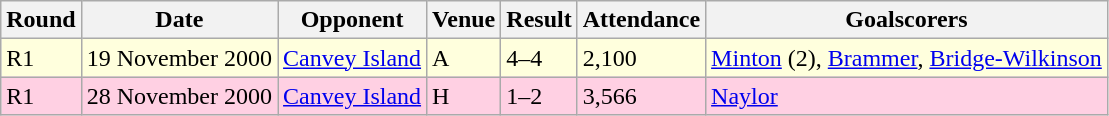<table class="wikitable">
<tr>
<th>Round</th>
<th>Date</th>
<th>Opponent</th>
<th>Venue</th>
<th>Result</th>
<th>Attendance</th>
<th>Goalscorers</th>
</tr>
<tr style="background-color: #ffffdd;">
<td>R1</td>
<td>19 November 2000</td>
<td><a href='#'>Canvey Island</a></td>
<td>A</td>
<td>4–4</td>
<td>2,100</td>
<td><a href='#'>Minton</a> (2), <a href='#'>Brammer</a>, <a href='#'>Bridge-Wilkinson</a></td>
</tr>
<tr style="background-color: #ffd0e3;">
<td>R1</td>
<td>28 November 2000</td>
<td><a href='#'>Canvey Island</a></td>
<td>H</td>
<td>1–2</td>
<td>3,566</td>
<td><a href='#'>Naylor</a></td>
</tr>
</table>
